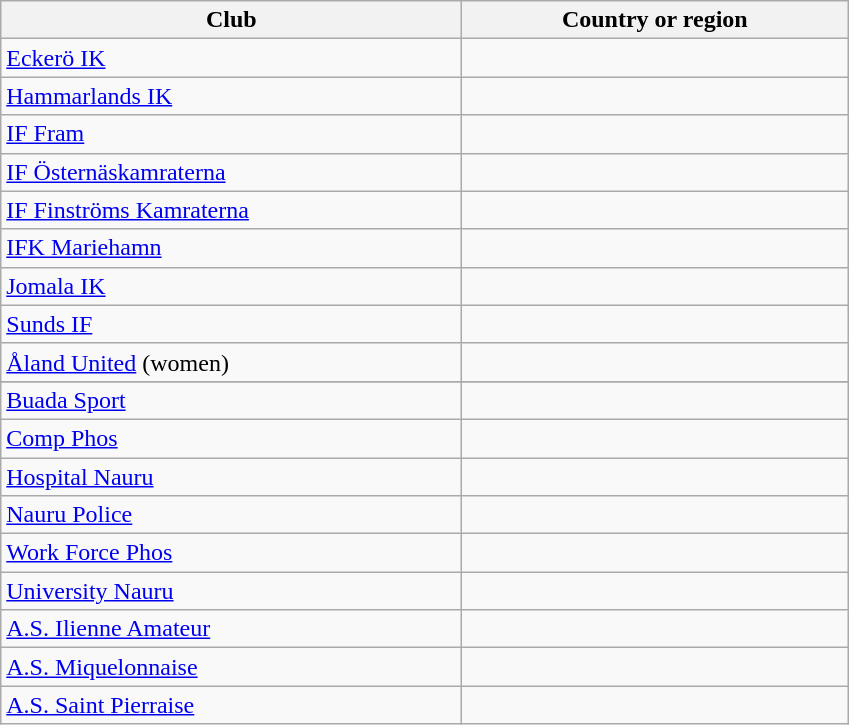<table class="sortable wikitable">
<tr>
<th width="300px">Club</th>
<th width="250px">Country or region</th>
</tr>
<tr>
<td><a href='#'>Eckerö IK</a></td>
<td></td>
</tr>
<tr>
<td><a href='#'>Hammarlands IK</a></td>
<td></td>
</tr>
<tr>
<td><a href='#'>IF Fram</a></td>
<td></td>
</tr>
<tr>
<td><a href='#'>IF Östernäskamraterna</a></td>
<td></td>
</tr>
<tr>
<td><a href='#'>IF Finströms Kamraterna</a></td>
<td></td>
</tr>
<tr>
<td><a href='#'>IFK Mariehamn</a></td>
<td></td>
</tr>
<tr>
<td><a href='#'>Jomala IK</a></td>
<td></td>
</tr>
<tr>
<td><a href='#'>Sunds IF</a></td>
<td></td>
</tr>
<tr>
<td><a href='#'>Åland United</a> (women)</td>
<td></td>
</tr>
<tr>
</tr>
<tr>
<td><a href='#'>Buada Sport</a></td>
<td></td>
</tr>
<tr>
<td><a href='#'>Comp Phos</a></td>
<td></td>
</tr>
<tr>
<td><a href='#'>Hospital Nauru</a></td>
<td></td>
</tr>
<tr>
<td><a href='#'>Nauru Police</a></td>
<td></td>
</tr>
<tr>
<td><a href='#'>Work Force Phos</a></td>
<td></td>
</tr>
<tr>
<td><a href='#'>University Nauru</a></td>
<td></td>
</tr>
<tr>
<td><a href='#'>A.S. Ilienne Amateur</a></td>
<td></td>
</tr>
<tr>
<td><a href='#'>A.S. Miquelonnaise</a></td>
<td></td>
</tr>
<tr>
<td><a href='#'>A.S. Saint Pierraise</a></td>
<td></td>
</tr>
</table>
